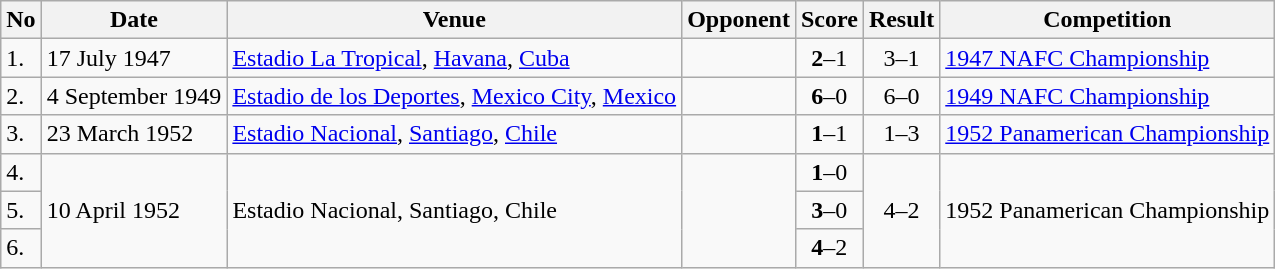<table class="wikitable" style="font-size:100%;">
<tr>
<th>No</th>
<th>Date</th>
<th>Venue</th>
<th>Opponent</th>
<th>Score</th>
<th>Result</th>
<th>Competition</th>
</tr>
<tr>
<td>1.</td>
<td>17 July 1947</td>
<td><a href='#'>Estadio La Tropical</a>, <a href='#'>Havana</a>, <a href='#'>Cuba</a></td>
<td></td>
<td align=center><strong>2</strong>–1</td>
<td align=center>3–1</td>
<td><a href='#'>1947 NAFC Championship</a></td>
</tr>
<tr>
<td>2.</td>
<td>4 September 1949</td>
<td><a href='#'>Estadio de los Deportes</a>, <a href='#'>Mexico City</a>, <a href='#'>Mexico</a></td>
<td></td>
<td align=center><strong>6</strong>–0</td>
<td align=center>6–0</td>
<td><a href='#'>1949 NAFC Championship</a></td>
</tr>
<tr>
<td>3.</td>
<td>23 March 1952</td>
<td><a href='#'>Estadio Nacional</a>, <a href='#'>Santiago</a>, <a href='#'>Chile</a></td>
<td></td>
<td align=center><strong>1</strong>–1</td>
<td align=center>1–3</td>
<td><a href='#'>1952 Panamerican Championship</a></td>
</tr>
<tr>
<td>4.</td>
<td rowspan="3">10 April 1952</td>
<td rowspan="3">Estadio Nacional, Santiago, Chile</td>
<td rowspan="3"></td>
<td align=center><strong>1</strong>–0</td>
<td rowspan="3" style="text-align:center">4–2</td>
<td rowspan="3">1952 Panamerican Championship</td>
</tr>
<tr>
<td>5.</td>
<td align=center><strong>3</strong>–0</td>
</tr>
<tr>
<td>6.</td>
<td align=center><strong>4</strong>–2</td>
</tr>
</table>
